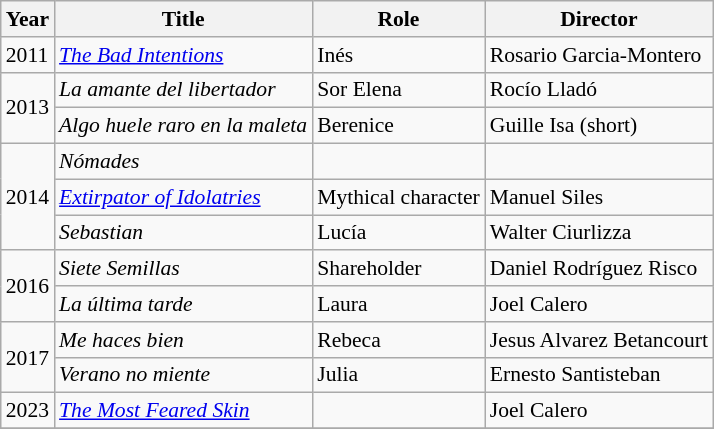<table class="wikitable" style="font-size:90%;">
<tr>
<th>Year</th>
<th>Title</th>
<th>Role</th>
<th>Director</th>
</tr>
<tr>
<td>2011</td>
<td><em><a href='#'>The Bad Intentions</a></em></td>
<td>Inés</td>
<td>Rosario Garcia-Montero</td>
</tr>
<tr>
<td rowspan=2>2013</td>
<td><em>La amante del libertador</em></td>
<td>Sor Elena</td>
<td>Rocío Lladó</td>
</tr>
<tr>
<td><em>Algo huele raro en la maleta</em></td>
<td>Berenice</td>
<td>Guille Isa (short)</td>
</tr>
<tr>
<td rowspan=3>2014</td>
<td><em>Nómades</em></td>
<td></td>
<td></td>
</tr>
<tr>
<td><em><a href='#'>Extirpator of Idolatries</a></em></td>
<td>Mythical character</td>
<td>Manuel Siles</td>
</tr>
<tr>
<td><em>Sebastian</em></td>
<td>Lucía</td>
<td>Walter Ciurlizza</td>
</tr>
<tr>
<td rowspan=2>2016</td>
<td><em>Siete Semillas</em></td>
<td>Shareholder</td>
<td>Daniel Rodríguez Risco</td>
</tr>
<tr>
<td><em>La última tarde</em></td>
<td>Laura</td>
<td>Joel Calero</td>
</tr>
<tr>
<td rowspan="2">2017</td>
<td><em>Me haces bien</em></td>
<td>Rebeca</td>
<td>Jesus Alvarez Betancourt</td>
</tr>
<tr |>
<td><em>Verano no miente</em></td>
<td>Julia</td>
<td>Ernesto Santisteban</td>
</tr>
<tr>
<td>2023</td>
<td><em><a href='#'>The Most Feared Skin</a></em></td>
<td></td>
<td>Joel Calero</td>
</tr>
<tr |>
</tr>
</table>
